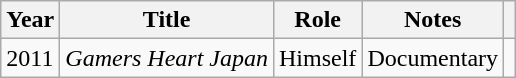<table class="wikitable sortable" style="border:none; margin:0">
<tr valign="bottom">
<th scope="col">Year</th>
<th scope="col">Title</th>
<th>Role</th>
<th scope="col">Notes</th>
<th scope="col" class="unsortable"></th>
</tr>
<tr>
<td>2011</td>
<td><em>Gamers Heart Japan</em></td>
<td>Himself</td>
<td>Documentary</td>
<td style="text-align:center;"></td>
</tr>
</table>
